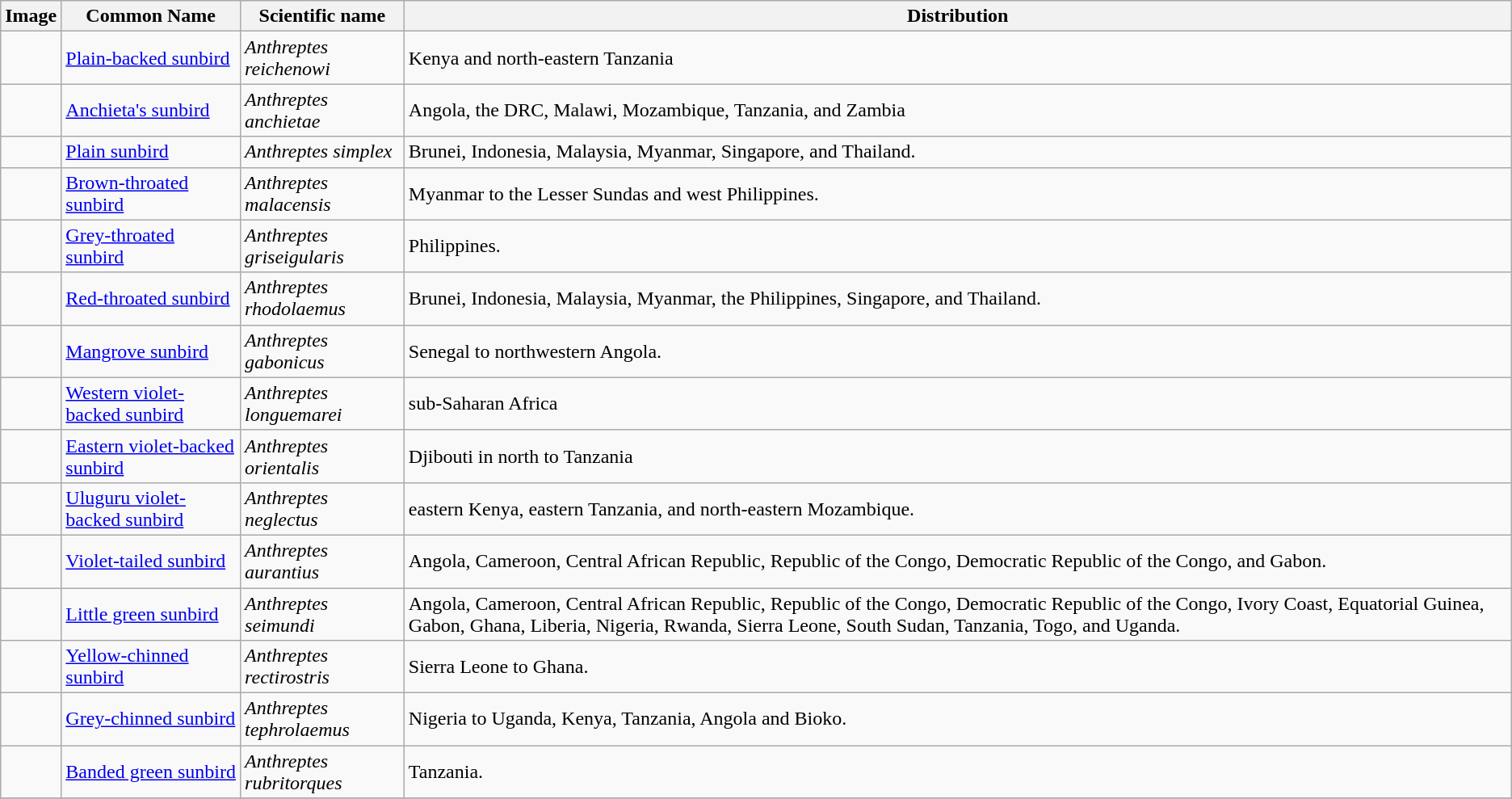<table class="wikitable">
<tr>
<th>Image</th>
<th>Common Name</th>
<th>Scientific name</th>
<th>Distribution</th>
</tr>
<tr>
<td></td>
<td><a href='#'>Plain-backed sunbird</a></td>
<td><em>Anthreptes reichenowi</em></td>
<td>Kenya and north-eastern Tanzania</td>
</tr>
<tr>
<td></td>
<td><a href='#'>Anchieta's sunbird</a></td>
<td><em>Anthreptes anchietae</em></td>
<td>Angola, the DRC, Malawi, Mozambique, Tanzania, and Zambia</td>
</tr>
<tr>
<td></td>
<td><a href='#'>Plain sunbird</a></td>
<td><em>Anthreptes simplex</em></td>
<td>Brunei, Indonesia, Malaysia, Myanmar, Singapore, and Thailand.</td>
</tr>
<tr>
<td></td>
<td><a href='#'>Brown-throated sunbird</a></td>
<td><em>Anthreptes malacensis</em></td>
<td>Myanmar to the Lesser Sundas and west Philippines.</td>
</tr>
<tr>
<td></td>
<td><a href='#'>Grey-throated sunbird</a></td>
<td><em>Anthreptes griseigularis</em></td>
<td>Philippines.</td>
</tr>
<tr>
<td></td>
<td><a href='#'>Red-throated sunbird</a></td>
<td><em>Anthreptes rhodolaemus</em></td>
<td>Brunei, Indonesia, Malaysia, Myanmar, the Philippines, Singapore, and Thailand.</td>
</tr>
<tr>
<td></td>
<td><a href='#'>Mangrove sunbird</a></td>
<td><em>Anthreptes gabonicus</em></td>
<td>Senegal to northwestern Angola.</td>
</tr>
<tr>
<td></td>
<td><a href='#'>Western violet-backed sunbird</a></td>
<td><em>Anthreptes longuemarei</em></td>
<td>sub-Saharan Africa</td>
</tr>
<tr>
<td></td>
<td><a href='#'>Eastern violet-backed sunbird</a></td>
<td><em>Anthreptes orientalis</em></td>
<td>Djibouti in north to Tanzania</td>
</tr>
<tr>
<td></td>
<td><a href='#'>Uluguru violet-backed sunbird</a></td>
<td><em>Anthreptes neglectus</em></td>
<td>eastern Kenya, eastern Tanzania, and north-eastern Mozambique.</td>
</tr>
<tr>
<td></td>
<td><a href='#'>Violet-tailed sunbird</a></td>
<td><em>Anthreptes aurantius</em></td>
<td>Angola, Cameroon, Central African Republic, Republic of the Congo, Democratic Republic of the Congo, and Gabon.</td>
</tr>
<tr>
<td></td>
<td><a href='#'>Little green sunbird</a></td>
<td><em>Anthreptes seimundi</em></td>
<td>Angola, Cameroon, Central African Republic, Republic of the Congo, Democratic Republic of the Congo, Ivory Coast, Equatorial Guinea, Gabon, Ghana, Liberia, Nigeria, Rwanda, Sierra Leone, South Sudan, Tanzania, Togo, and Uganda.</td>
</tr>
<tr>
<td></td>
<td><a href='#'>Yellow-chinned sunbird</a></td>
<td><em>Anthreptes rectirostris</em></td>
<td>Sierra Leone to Ghana.</td>
</tr>
<tr>
<td></td>
<td><a href='#'>Grey-chinned sunbird</a></td>
<td><em>Anthreptes tephrolaemus</em></td>
<td>Nigeria to Uganda, Kenya, Tanzania, Angola and Bioko.</td>
</tr>
<tr>
<td></td>
<td><a href='#'>Banded green sunbird</a></td>
<td><em>Anthreptes rubritorques</em></td>
<td>Tanzania.</td>
</tr>
<tr>
</tr>
</table>
